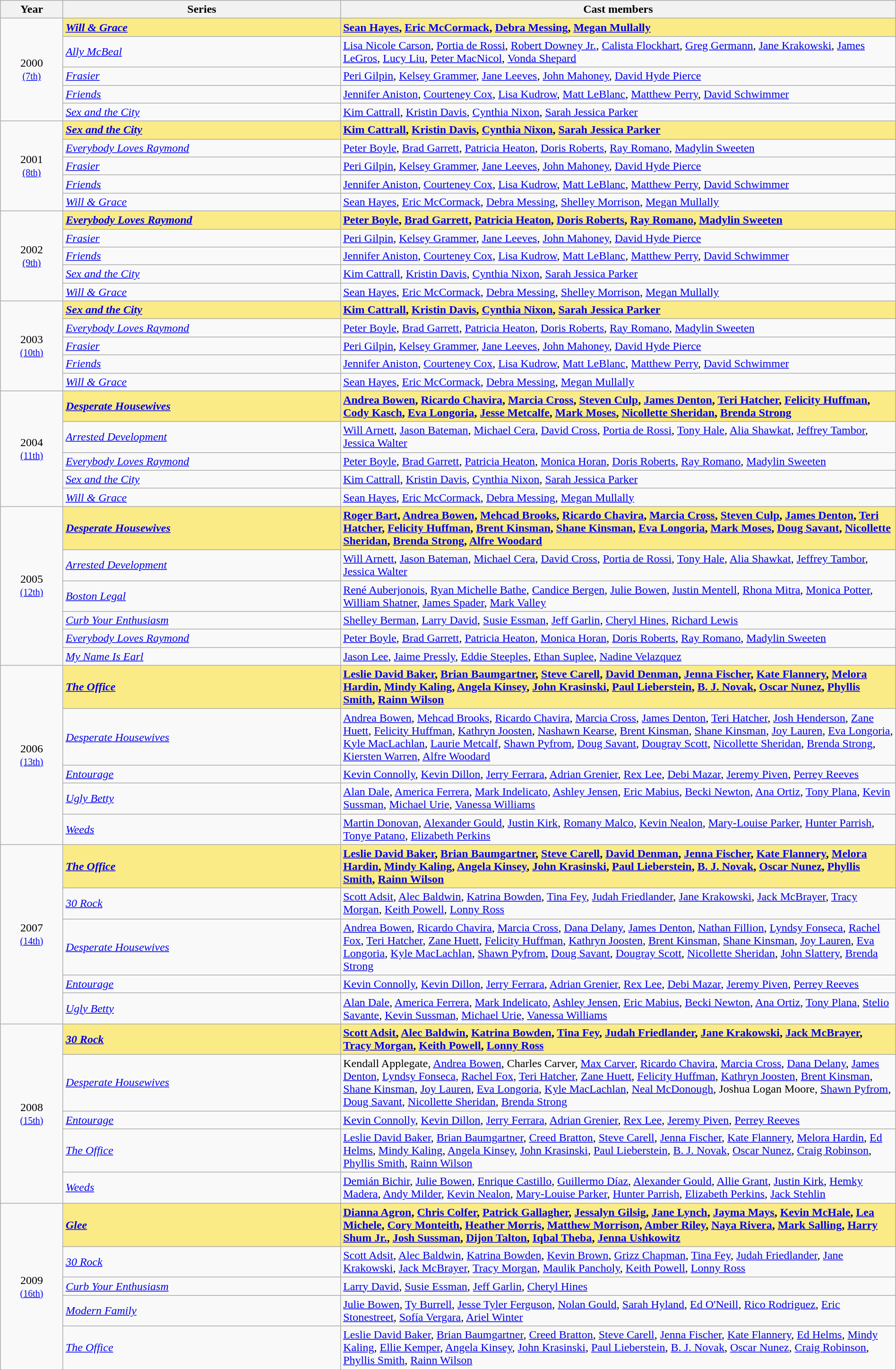<table class="wikitable" width="100%" cellpadding="5">
<tr>
<th width="7%">Year</th>
<th width="31%">Series</th>
<th width="62%">Cast members</th>
</tr>
<tr>
<td rowspan="5" align="center">2000<br><small><a href='#'>(7th)</a> </small></td>
<td style="background:#FAEB86;"><strong><em><a href='#'>Will & Grace</a></em></strong></td>
<td style="background:#FAEB86;"><strong><a href='#'>Sean Hayes</a>, <a href='#'>Eric McCormack</a>, <a href='#'>Debra Messing</a>, <a href='#'>Megan Mullally</a></strong></td>
</tr>
<tr>
<td><em><a href='#'>Ally McBeal</a></em></td>
<td><a href='#'>Lisa Nicole Carson</a>, <a href='#'>Portia de Rossi</a>, <a href='#'>Robert Downey Jr.</a>, <a href='#'>Calista Flockhart</a>, <a href='#'>Greg Germann</a>, <a href='#'>Jane Krakowski</a>, <a href='#'>James LeGros</a>, <a href='#'>Lucy Liu</a>, <a href='#'>Peter MacNicol</a>, <a href='#'>Vonda Shepard</a></td>
</tr>
<tr>
<td><em><a href='#'>Frasier</a></em></td>
<td><a href='#'>Peri Gilpin</a>, <a href='#'>Kelsey Grammer</a>, <a href='#'>Jane Leeves</a>, <a href='#'>John Mahoney</a>, <a href='#'>David Hyde Pierce</a></td>
</tr>
<tr>
<td><em><a href='#'>Friends</a></em></td>
<td><a href='#'>Jennifer Aniston</a>, <a href='#'>Courteney Cox</a>, <a href='#'>Lisa Kudrow</a>, <a href='#'>Matt LeBlanc</a>, <a href='#'>Matthew Perry</a>, <a href='#'>David Schwimmer</a></td>
</tr>
<tr>
<td><em><a href='#'>Sex and the City</a></em></td>
<td><a href='#'>Kim Cattrall</a>, <a href='#'>Kristin Davis</a>, <a href='#'>Cynthia Nixon</a>, <a href='#'>Sarah Jessica Parker</a></td>
</tr>
<tr>
<td rowspan="5" align="center">2001<br><small><a href='#'>(8th)</a> </small></td>
<td style="background:#FAEB86;"><strong><em><a href='#'>Sex and the City</a></em></strong></td>
<td style="background:#FAEB86;"><strong><a href='#'>Kim Cattrall</a>, <a href='#'>Kristin Davis</a>, <a href='#'>Cynthia Nixon</a>, <a href='#'>Sarah Jessica Parker</a></strong></td>
</tr>
<tr>
<td><em><a href='#'>Everybody Loves Raymond</a></em></td>
<td><a href='#'>Peter Boyle</a>, <a href='#'>Brad Garrett</a>, <a href='#'>Patricia Heaton</a>, <a href='#'>Doris Roberts</a>, <a href='#'>Ray Romano</a>, <a href='#'>Madylin Sweeten</a></td>
</tr>
<tr>
<td><em><a href='#'>Frasier</a></em></td>
<td><a href='#'>Peri Gilpin</a>, <a href='#'>Kelsey Grammer</a>, <a href='#'>Jane Leeves</a>, <a href='#'>John Mahoney</a>, <a href='#'>David Hyde Pierce</a></td>
</tr>
<tr>
<td><em><a href='#'>Friends</a></em></td>
<td><a href='#'>Jennifer Aniston</a>, <a href='#'>Courteney Cox</a>, <a href='#'>Lisa Kudrow</a>, <a href='#'>Matt LeBlanc</a>, <a href='#'>Matthew Perry</a>, <a href='#'>David Schwimmer</a></td>
</tr>
<tr>
<td><em><a href='#'>Will & Grace</a></em></td>
<td><a href='#'>Sean Hayes</a>, <a href='#'>Eric McCormack</a>, <a href='#'>Debra Messing</a>, <a href='#'>Shelley Morrison</a>, <a href='#'>Megan Mullally</a></td>
</tr>
<tr>
<td rowspan="5" align="center">2002<br><small><a href='#'>(9th)</a> </small></td>
<td style="background:#FAEB86;"><strong><em><a href='#'>Everybody Loves Raymond</a></em></strong></td>
<td style="background:#FAEB86;"><strong><a href='#'>Peter Boyle</a>, <a href='#'>Brad Garrett</a>, <a href='#'>Patricia Heaton</a>, <a href='#'>Doris Roberts</a>, <a href='#'>Ray Romano</a>, <a href='#'>Madylin Sweeten</a></strong></td>
</tr>
<tr>
<td><em><a href='#'>Frasier</a></em></td>
<td><a href='#'>Peri Gilpin</a>, <a href='#'>Kelsey Grammer</a>, <a href='#'>Jane Leeves</a>, <a href='#'>John Mahoney</a>, <a href='#'>David Hyde Pierce</a></td>
</tr>
<tr>
<td><em><a href='#'>Friends</a></em></td>
<td><a href='#'>Jennifer Aniston</a>, <a href='#'>Courteney Cox</a>, <a href='#'>Lisa Kudrow</a>, <a href='#'>Matt LeBlanc</a>, <a href='#'>Matthew Perry</a>, <a href='#'>David Schwimmer</a></td>
</tr>
<tr>
<td><em><a href='#'>Sex and the City</a></em></td>
<td><a href='#'>Kim Cattrall</a>, <a href='#'>Kristin Davis</a>, <a href='#'>Cynthia Nixon</a>, <a href='#'>Sarah Jessica Parker</a></td>
</tr>
<tr>
<td><em><a href='#'>Will & Grace</a></em></td>
<td><a href='#'>Sean Hayes</a>, <a href='#'>Eric McCormack</a>, <a href='#'>Debra Messing</a>, <a href='#'>Shelley Morrison</a>, <a href='#'>Megan Mullally</a></td>
</tr>
<tr>
<td rowspan="5" align="center">2003<br><small><a href='#'>(10th)</a> </small></td>
<td style="background:#FAEB86;"><strong><em><a href='#'>Sex and the City</a></em></strong></td>
<td style="background:#FAEB86;"><strong><a href='#'>Kim Cattrall</a>, <a href='#'>Kristin Davis</a>, <a href='#'>Cynthia Nixon</a>, <a href='#'>Sarah Jessica Parker</a></strong></td>
</tr>
<tr>
<td><em><a href='#'>Everybody Loves Raymond</a></em></td>
<td><a href='#'>Peter Boyle</a>, <a href='#'>Brad Garrett</a>, <a href='#'>Patricia Heaton</a>, <a href='#'>Doris Roberts</a>, <a href='#'>Ray Romano</a>, <a href='#'>Madylin Sweeten</a></td>
</tr>
<tr>
<td><em><a href='#'>Frasier</a></em></td>
<td><a href='#'>Peri Gilpin</a>, <a href='#'>Kelsey Grammer</a>, <a href='#'>Jane Leeves</a>, <a href='#'>John Mahoney</a>, <a href='#'>David Hyde Pierce</a></td>
</tr>
<tr>
<td><em><a href='#'>Friends</a></em></td>
<td><a href='#'>Jennifer Aniston</a>, <a href='#'>Courteney Cox</a>, <a href='#'>Lisa Kudrow</a>, <a href='#'>Matt LeBlanc</a>, <a href='#'>Matthew Perry</a>, <a href='#'>David Schwimmer</a></td>
</tr>
<tr>
<td><em><a href='#'>Will & Grace</a></em></td>
<td><a href='#'>Sean Hayes</a>, <a href='#'>Eric McCormack</a>, <a href='#'>Debra Messing</a>, <a href='#'>Megan Mullally</a></td>
</tr>
<tr>
<td rowspan="5" align="center">2004<br><small><a href='#'>(11th)</a> </small></td>
<td style="background:#FAEB86;"><strong><em><a href='#'>Desperate Housewives</a></em></strong></td>
<td style="background:#FAEB86;"><strong><a href='#'>Andrea Bowen</a>, <a href='#'>Ricardo Chavira</a>, <a href='#'>Marcia Cross</a>, <a href='#'>Steven Culp</a>, <a href='#'>James Denton</a>, <a href='#'>Teri Hatcher</a>, <a href='#'>Felicity Huffman</a>, <a href='#'>Cody Kasch</a>, <a href='#'>Eva Longoria</a>, <a href='#'>Jesse Metcalfe</a>, <a href='#'>Mark Moses</a>, <a href='#'>Nicollette Sheridan</a>, <a href='#'>Brenda Strong</a></strong></td>
</tr>
<tr>
<td><em><a href='#'>Arrested Development</a></em></td>
<td><a href='#'>Will Arnett</a>, <a href='#'>Jason Bateman</a>, <a href='#'>Michael Cera</a>, <a href='#'>David Cross</a>, <a href='#'>Portia de Rossi</a>, <a href='#'>Tony Hale</a>, <a href='#'>Alia Shawkat</a>, <a href='#'>Jeffrey Tambor</a>, <a href='#'>Jessica Walter</a></td>
</tr>
<tr>
<td><em><a href='#'>Everybody Loves Raymond</a></em></td>
<td><a href='#'>Peter Boyle</a>, <a href='#'>Brad Garrett</a>, <a href='#'>Patricia Heaton</a>, <a href='#'>Monica Horan</a>, <a href='#'>Doris Roberts</a>, <a href='#'>Ray Romano</a>, <a href='#'>Madylin Sweeten</a></td>
</tr>
<tr>
<td><em><a href='#'>Sex and the City</a></em></td>
<td><a href='#'>Kim Cattrall</a>, <a href='#'>Kristin Davis</a>, <a href='#'>Cynthia Nixon</a>, <a href='#'>Sarah Jessica Parker</a></td>
</tr>
<tr>
<td><em><a href='#'>Will & Grace</a></em></td>
<td><a href='#'>Sean Hayes</a>, <a href='#'>Eric McCormack</a>, <a href='#'>Debra Messing</a>, <a href='#'>Megan Mullally</a></td>
</tr>
<tr>
<td rowspan="6" align="center">2005<br><small><a href='#'>(12th)</a> </small></td>
<td style="background:#FAEB86;"><strong><em><a href='#'>Desperate Housewives</a></em></strong></td>
<td style="background:#FAEB86;"><strong><a href='#'>Roger Bart</a>, <a href='#'>Andrea Bowen</a>, <a href='#'>Mehcad Brooks</a>, <a href='#'>Ricardo Chavira</a>, <a href='#'>Marcia Cross</a>, <a href='#'>Steven Culp</a>, <a href='#'>James Denton</a>, <a href='#'>Teri Hatcher</a>, <a href='#'>Felicity Huffman</a>, <a href='#'>Brent Kinsman</a>, <a href='#'>Shane Kinsman</a>, <a href='#'>Eva Longoria</a>, <a href='#'>Mark Moses</a>, <a href='#'>Doug Savant</a>, <a href='#'>Nicollette Sheridan</a>, <a href='#'>Brenda Strong</a>, <a href='#'>Alfre Woodard</a></strong></td>
</tr>
<tr>
<td><em><a href='#'>Arrested Development</a></em></td>
<td><a href='#'>Will Arnett</a>, <a href='#'>Jason Bateman</a>, <a href='#'>Michael Cera</a>, <a href='#'>David Cross</a>, <a href='#'>Portia de Rossi</a>, <a href='#'>Tony Hale</a>, <a href='#'>Alia Shawkat</a>, <a href='#'>Jeffrey Tambor</a>, <a href='#'>Jessica Walter</a></td>
</tr>
<tr>
<td><em><a href='#'>Boston Legal</a></em></td>
<td><a href='#'>René Auberjonois</a>, <a href='#'>Ryan Michelle Bathe</a>, <a href='#'>Candice Bergen</a>, <a href='#'>Julie Bowen</a>, <a href='#'>Justin Mentell</a>, <a href='#'>Rhona Mitra</a>, <a href='#'>Monica Potter</a>, <a href='#'>William Shatner</a>, <a href='#'>James Spader</a>, <a href='#'>Mark Valley</a></td>
</tr>
<tr>
<td><em><a href='#'>Curb Your Enthusiasm</a></em></td>
<td><a href='#'>Shelley Berman</a>, <a href='#'>Larry David</a>, <a href='#'>Susie Essman</a>, <a href='#'>Jeff Garlin</a>, <a href='#'>Cheryl Hines</a>, <a href='#'>Richard Lewis</a></td>
</tr>
<tr>
<td><em><a href='#'>Everybody Loves Raymond</a></em></td>
<td><a href='#'>Peter Boyle</a>, <a href='#'>Brad Garrett</a>, <a href='#'>Patricia Heaton</a>, <a href='#'>Monica Horan</a>, <a href='#'>Doris Roberts</a>, <a href='#'>Ray Romano</a>, <a href='#'>Madylin Sweeten</a></td>
</tr>
<tr>
<td><em><a href='#'>My Name Is Earl</a></em></td>
<td><a href='#'>Jason Lee</a>, <a href='#'>Jaime Pressly</a>, <a href='#'>Eddie Steeples</a>, <a href='#'>Ethan Suplee</a>, <a href='#'>Nadine Velazquez</a></td>
</tr>
<tr>
<td rowspan="5" align="center">2006<br><small><a href='#'>(13th)</a> </small></td>
<td style="background:#FAEB86;"><strong><em><a href='#'>The Office</a></em></strong></td>
<td style="background:#FAEB86;"><strong><a href='#'>Leslie David Baker</a>, <a href='#'>Brian Baumgartner</a>, <a href='#'>Steve Carell</a>, <a href='#'>David Denman</a>, <a href='#'>Jenna Fischer</a>, <a href='#'>Kate Flannery</a>, <a href='#'>Melora Hardin</a>, <a href='#'>Mindy Kaling</a>, <a href='#'>Angela Kinsey</a>, <a href='#'>John Krasinski</a>, <a href='#'>Paul Lieberstein</a>, <a href='#'>B. J. Novak</a>, <a href='#'>Oscar Nunez</a>, <a href='#'>Phyllis Smith</a>, <a href='#'>Rainn Wilson</a></strong></td>
</tr>
<tr>
<td><em><a href='#'>Desperate Housewives</a></em></td>
<td><a href='#'>Andrea Bowen</a>, <a href='#'>Mehcad Brooks</a>, <a href='#'>Ricardo Chavira</a>, <a href='#'>Marcia Cross</a>, <a href='#'>James Denton</a>, <a href='#'>Teri Hatcher</a>, <a href='#'>Josh Henderson</a>, <a href='#'>Zane Huett</a>, <a href='#'>Felicity Huffman</a>, <a href='#'>Kathryn Joosten</a>, <a href='#'>Nashawn Kearse</a>, <a href='#'>Brent Kinsman</a>, <a href='#'>Shane Kinsman</a>, <a href='#'>Joy Lauren</a>, <a href='#'>Eva Longoria</a>, <a href='#'>Kyle MacLachlan</a>, <a href='#'>Laurie Metcalf</a>, <a href='#'>Shawn Pyfrom</a>, <a href='#'>Doug Savant</a>, <a href='#'>Dougray Scott</a>, <a href='#'>Nicollette Sheridan</a>, <a href='#'>Brenda Strong</a>, <a href='#'>Kiersten Warren</a>, <a href='#'>Alfre Woodard</a></td>
</tr>
<tr>
<td><em><a href='#'>Entourage</a></em></td>
<td><a href='#'>Kevin Connolly</a>, <a href='#'>Kevin Dillon</a>, <a href='#'>Jerry Ferrara</a>, <a href='#'>Adrian Grenier</a>, <a href='#'>Rex Lee</a>, <a href='#'>Debi Mazar</a>, <a href='#'>Jeremy Piven</a>, <a href='#'>Perrey Reeves</a></td>
</tr>
<tr>
<td><em><a href='#'>Ugly Betty</a></em></td>
<td><a href='#'>Alan Dale</a>, <a href='#'>America Ferrera</a>, <a href='#'>Mark Indelicato</a>, <a href='#'>Ashley Jensen</a>, <a href='#'>Eric Mabius</a>, <a href='#'>Becki Newton</a>, <a href='#'>Ana Ortiz</a>, <a href='#'>Tony Plana</a>, <a href='#'>Kevin Sussman</a>, <a href='#'>Michael Urie</a>, <a href='#'>Vanessa Williams</a></td>
</tr>
<tr>
<td><em><a href='#'>Weeds</a></em></td>
<td><a href='#'>Martin Donovan</a>, <a href='#'>Alexander Gould</a>, <a href='#'>Justin Kirk</a>, <a href='#'>Romany Malco</a>, <a href='#'>Kevin Nealon</a>, <a href='#'>Mary-Louise Parker</a>, <a href='#'>Hunter Parrish</a>, <a href='#'>Tonye Patano</a>, <a href='#'>Elizabeth Perkins</a></td>
</tr>
<tr>
<td rowspan="5" align="center">2007<br><small><a href='#'>(14th)</a> </small></td>
<td style="background:#FAEB86;"><strong><em><a href='#'>The Office</a></em></strong></td>
<td style="background:#FAEB86;"><strong><a href='#'>Leslie David Baker</a>, <a href='#'>Brian Baumgartner</a>, <a href='#'>Steve Carell</a>, <a href='#'>David Denman</a>, <a href='#'>Jenna Fischer</a>, <a href='#'>Kate Flannery</a>, <a href='#'>Melora Hardin</a>, <a href='#'>Mindy Kaling</a>, <a href='#'>Angela Kinsey</a>, <a href='#'>John Krasinski</a>, <a href='#'>Paul Lieberstein</a>, <a href='#'>B. J. Novak</a>, <a href='#'>Oscar Nunez</a>, <a href='#'>Phyllis Smith</a>, <a href='#'>Rainn Wilson</a></strong></td>
</tr>
<tr>
<td><em><a href='#'>30 Rock</a></em></td>
<td><a href='#'>Scott Adsit</a>, <a href='#'>Alec Baldwin</a>, <a href='#'>Katrina Bowden</a>, <a href='#'>Tina Fey</a>, <a href='#'>Judah Friedlander</a>, <a href='#'>Jane Krakowski</a>, <a href='#'>Jack McBrayer</a>, <a href='#'>Tracy Morgan</a>, <a href='#'>Keith Powell</a>, <a href='#'>Lonny Ross</a></td>
</tr>
<tr>
<td><em><a href='#'>Desperate Housewives</a></em></td>
<td><a href='#'>Andrea Bowen</a>, <a href='#'>Ricardo Chavira</a>, <a href='#'>Marcia Cross</a>, <a href='#'>Dana Delany</a>, <a href='#'>James Denton</a>, <a href='#'>Nathan Fillion</a>, <a href='#'>Lyndsy Fonseca</a>, <a href='#'>Rachel Fox</a>, <a href='#'>Teri Hatcher</a>, <a href='#'>Zane Huett</a>, <a href='#'>Felicity Huffman</a>, <a href='#'>Kathryn Joosten</a>, <a href='#'>Brent Kinsman</a>, <a href='#'>Shane Kinsman</a>, <a href='#'>Joy Lauren</a>, <a href='#'>Eva Longoria</a>, <a href='#'>Kyle MacLachlan</a>, <a href='#'>Shawn Pyfrom</a>, <a href='#'>Doug Savant</a>, <a href='#'>Dougray Scott</a>, <a href='#'>Nicollette Sheridan</a>, <a href='#'>John Slattery</a>, <a href='#'>Brenda Strong</a></td>
</tr>
<tr>
<td><em><a href='#'>Entourage</a></em></td>
<td><a href='#'>Kevin Connolly</a>, <a href='#'>Kevin Dillon</a>, <a href='#'>Jerry Ferrara</a>, <a href='#'>Adrian Grenier</a>, <a href='#'>Rex Lee</a>, <a href='#'>Debi Mazar</a>, <a href='#'>Jeremy Piven</a>, <a href='#'>Perrey Reeves</a></td>
</tr>
<tr>
<td><em><a href='#'>Ugly Betty</a></em></td>
<td><a href='#'>Alan Dale</a>, <a href='#'>America Ferrera</a>, <a href='#'>Mark Indelicato</a>, <a href='#'>Ashley Jensen</a>, <a href='#'>Eric Mabius</a>, <a href='#'>Becki Newton</a>, <a href='#'>Ana Ortiz</a>, <a href='#'>Tony Plana</a>, <a href='#'>Stelio Savante</a>, <a href='#'>Kevin Sussman</a>, <a href='#'>Michael Urie</a>, <a href='#'>Vanessa Williams</a></td>
</tr>
<tr>
<td rowspan="5" align="center">2008<br><small><a href='#'>(15th)</a> </small></td>
<td style="background:#FAEB86;"><strong><em><a href='#'>30 Rock</a></em></strong></td>
<td style="background:#FAEB86;"><strong><a href='#'>Scott Adsit</a>, <a href='#'>Alec Baldwin</a>, <a href='#'>Katrina Bowden</a>, <a href='#'>Tina Fey</a>, <a href='#'>Judah Friedlander</a>, <a href='#'>Jane Krakowski</a>, <a href='#'>Jack McBrayer</a>, <a href='#'>Tracy Morgan</a>, <a href='#'>Keith Powell</a>, <a href='#'>Lonny Ross</a></strong></td>
</tr>
<tr>
<td><em><a href='#'>Desperate Housewives</a></em></td>
<td>Kendall Applegate, <a href='#'>Andrea Bowen</a>, Charles Carver, <a href='#'>Max Carver</a>, <a href='#'>Ricardo Chavira</a>, <a href='#'>Marcia Cross</a>, <a href='#'>Dana Delany</a>, <a href='#'>James Denton</a>, <a href='#'>Lyndsy Fonseca</a>, <a href='#'>Rachel Fox</a>, <a href='#'>Teri Hatcher</a>, <a href='#'>Zane Huett</a>, <a href='#'>Felicity Huffman</a>, <a href='#'>Kathryn Joosten</a>, <a href='#'>Brent Kinsman</a>, <a href='#'>Shane Kinsman</a>, <a href='#'>Joy Lauren</a>, <a href='#'>Eva Longoria</a>, <a href='#'>Kyle MacLachlan</a>, <a href='#'>Neal McDonough</a>, Joshua Logan Moore, <a href='#'>Shawn Pyfrom</a>, <a href='#'>Doug Savant</a>, <a href='#'>Nicollette Sheridan</a>, <a href='#'>Brenda Strong</a></td>
</tr>
<tr>
<td><em><a href='#'>Entourage</a></em></td>
<td><a href='#'>Kevin Connolly</a>, <a href='#'>Kevin Dillon</a>, <a href='#'>Jerry Ferrara</a>, <a href='#'>Adrian Grenier</a>, <a href='#'>Rex Lee</a>, <a href='#'>Jeremy Piven</a>, <a href='#'>Perrey Reeves</a></td>
</tr>
<tr>
<td><em><a href='#'>The Office</a></em></td>
<td><a href='#'>Leslie David Baker</a>, <a href='#'>Brian Baumgartner</a>, <a href='#'>Creed Bratton</a>, <a href='#'>Steve Carell</a>, <a href='#'>Jenna Fischer</a>, <a href='#'>Kate Flannery</a>, <a href='#'>Melora Hardin</a>, <a href='#'>Ed Helms</a>, <a href='#'>Mindy Kaling</a>, <a href='#'>Angela Kinsey</a>, <a href='#'>John Krasinski</a>, <a href='#'>Paul Lieberstein</a>, <a href='#'>B. J. Novak</a>, <a href='#'>Oscar Nunez</a>, <a href='#'>Craig Robinson</a>, <a href='#'>Phyllis Smith</a>, <a href='#'>Rainn Wilson</a></td>
</tr>
<tr>
<td><em><a href='#'>Weeds</a></em></td>
<td><a href='#'>Demián Bichir</a>, <a href='#'>Julie Bowen</a>, <a href='#'>Enrique Castillo</a>, <a href='#'>Guillermo Díaz</a>, <a href='#'>Alexander Gould</a>, <a href='#'>Allie Grant</a>, <a href='#'>Justin Kirk</a>, <a href='#'>Hemky Madera</a>, <a href='#'>Andy Milder</a>, <a href='#'>Kevin Nealon</a>, <a href='#'>Mary-Louise Parker</a>, <a href='#'>Hunter Parrish</a>, <a href='#'>Elizabeth Perkins</a>, <a href='#'>Jack Stehlin</a></td>
</tr>
<tr>
<td rowspan="5" align="center">2009<br><small><a href='#'>(16th)</a> </small></td>
<td style="background:#FAEB86;"><strong><em><a href='#'>Glee</a></em></strong></td>
<td style="background:#FAEB86;"><strong><a href='#'>Dianna Agron</a>, <a href='#'>Chris Colfer</a>, <a href='#'>Patrick Gallagher</a>, <a href='#'>Jessalyn Gilsig</a>, <a href='#'>Jane Lynch</a>, <a href='#'>Jayma Mays</a>, <a href='#'>Kevin McHale</a>, <a href='#'>Lea Michele</a>, <a href='#'>Cory Monteith</a>, <a href='#'>Heather Morris</a>, <a href='#'>Matthew Morrison</a>, <a href='#'>Amber Riley</a>, <a href='#'>Naya Rivera</a>, <a href='#'>Mark Salling</a>, <a href='#'>Harry Shum Jr.</a>, <a href='#'>Josh Sussman</a>, <a href='#'>Dijon Talton</a>, <a href='#'>Iqbal Theba</a>, <a href='#'>Jenna Ushkowitz</a></strong></td>
</tr>
<tr>
<td><em><a href='#'>30 Rock</a></em></td>
<td><a href='#'>Scott Adsit</a>, <a href='#'>Alec Baldwin</a>, <a href='#'>Katrina Bowden</a>, <a href='#'>Kevin Brown</a>, <a href='#'>Grizz Chapman</a>, <a href='#'>Tina Fey</a>, <a href='#'>Judah Friedlander</a>, <a href='#'>Jane Krakowski</a>, <a href='#'>Jack McBrayer</a>, <a href='#'>Tracy Morgan</a>, <a href='#'>Maulik Pancholy</a>, <a href='#'>Keith Powell</a>, <a href='#'>Lonny Ross</a></td>
</tr>
<tr>
<td><em><a href='#'>Curb Your Enthusiasm</a></em></td>
<td><a href='#'>Larry David</a>, <a href='#'>Susie Essman</a>, <a href='#'>Jeff Garlin</a>, <a href='#'>Cheryl Hines</a></td>
</tr>
<tr>
<td><em><a href='#'>Modern Family</a></em></td>
<td><a href='#'>Julie Bowen</a>, <a href='#'>Ty Burrell</a>, <a href='#'>Jesse Tyler Ferguson</a>, <a href='#'>Nolan Gould</a>, <a href='#'>Sarah Hyland</a>, <a href='#'>Ed O'Neill</a>, <a href='#'>Rico Rodriguez</a>, <a href='#'>Eric Stonestreet</a>, <a href='#'>Sofía Vergara</a>, <a href='#'>Ariel Winter</a></td>
</tr>
<tr>
<td><em><a href='#'>The Office</a></em></td>
<td><a href='#'>Leslie David Baker</a>, <a href='#'>Brian Baumgartner</a>, <a href='#'>Creed Bratton</a>, <a href='#'>Steve Carell</a>, <a href='#'>Jenna Fischer</a>, <a href='#'>Kate Flannery</a>, <a href='#'>Ed Helms</a>, <a href='#'>Mindy Kaling</a>, <a href='#'>Ellie Kemper</a>, <a href='#'>Angela Kinsey</a>, <a href='#'>John Krasinski</a>, <a href='#'>Paul Lieberstein</a>, <a href='#'>B. J. Novak</a>, <a href='#'>Oscar Nunez</a>, <a href='#'>Craig Robinson</a>, <a href='#'>Phyllis Smith</a>, <a href='#'>Rainn Wilson</a></td>
</tr>
</table>
